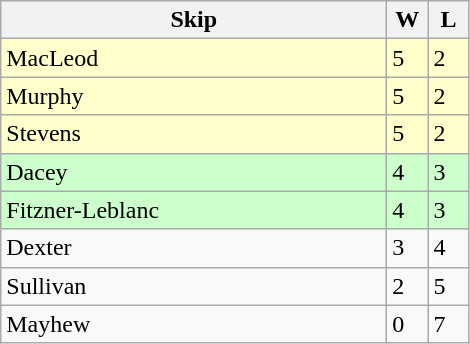<table class=wikitable>
<tr>
<th width=250>Skip</th>
<th width=20>W</th>
<th width=20>L</th>
</tr>
<tr bgcolor=#ffffcc>
<td>MacLeod</td>
<td>5</td>
<td>2</td>
</tr>
<tr bgcolor=#ffffcc>
<td>Murphy</td>
<td>5</td>
<td>2</td>
</tr>
<tr bgcolor=#ffffcc>
<td>Stevens</td>
<td>5</td>
<td>2</td>
</tr>
<tr bgcolor=#ccffcc>
<td>Dacey</td>
<td>4</td>
<td>3</td>
</tr>
<tr bgcolor=#ccffcc>
<td>Fitzner-Leblanc</td>
<td>4</td>
<td>3</td>
</tr>
<tr>
<td>Dexter</td>
<td>3</td>
<td>4</td>
</tr>
<tr>
<td>Sullivan</td>
<td>2</td>
<td>5</td>
</tr>
<tr>
<td>Mayhew</td>
<td>0</td>
<td>7</td>
</tr>
</table>
